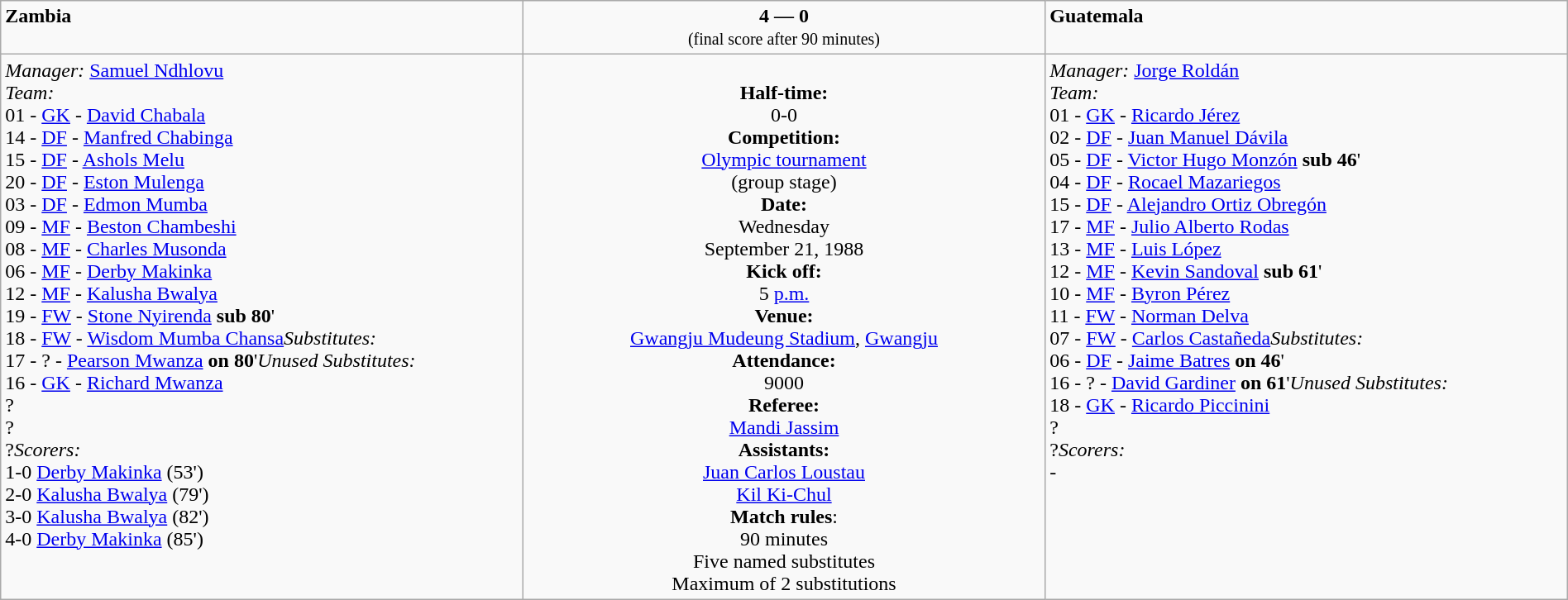<table border=0 class="wikitable" width=100%>
<tr>
<td width=33% valign=top><span> <strong>Zambia</strong></span></td>
<td width=33% valign=top align=center><span><strong>4 — 0</strong></span><br><small>(final score after 90 minutes)</small></td>
<td width=33% valign=top><span> <strong>Guatemala</strong></span></td>
</tr>
<tr>
<td valign=top><em>Manager:</em>  <a href='#'>Samuel Ndhlovu</a><br><em>Team:</em>
<br>01 - <a href='#'>GK</a> - <a href='#'>David Chabala</a>
<br>14 - <a href='#'>DF</a> - <a href='#'>Manfred Chabinga</a> 
<br>15 - <a href='#'>DF</a> - <a href='#'>Ashols Melu</a>
<br>20 - <a href='#'>DF</a> - <a href='#'>Eston Mulenga</a>
<br>03 - <a href='#'>DF</a> - <a href='#'>Edmon Mumba</a>
<br>09 - <a href='#'>MF</a> - <a href='#'>Beston Chambeshi</a>
<br>08 - <a href='#'>MF</a> - <a href='#'>Charles Musonda</a>
<br>06 - <a href='#'>MF</a> - <a href='#'>Derby Makinka</a>
<br>12 - <a href='#'>MF</a> - <a href='#'>Kalusha Bwalya</a>
<br>19 - <a href='#'>FW</a> - <a href='#'>Stone Nyirenda</a> <strong>sub 80</strong>'
<br>18 - <a href='#'>FW</a> - <a href='#'>Wisdom Mumba Chansa</a><em>Substitutes:</em>
<br>17 - ? - <a href='#'>Pearson Mwanza</a> <strong>on 80</strong>'<em>Unused Substitutes:</em>
<br>16 - <a href='#'>GK</a> - <a href='#'>Richard Mwanza</a>
<br>?
<br>?
<br>?<em>Scorers:</em>
<br>1-0 <a href='#'>Derby Makinka</a> (53')
<br>2-0 <a href='#'>Kalusha Bwalya</a> (79')
<br>3-0 <a href='#'>Kalusha Bwalya</a> (82')
<br>4-0 <a href='#'>Derby Makinka</a> (85')</td>
<td valign=middle align=center><br><strong>Half-time:</strong><br>0-0<br><strong>Competition:</strong><br><a href='#'>Olympic tournament</a><br> (group stage)<br><strong>Date:</strong><br>Wednesday<br>September 21, 1988<br><strong>Kick off:</strong><br>5 <a href='#'>p.m.</a><br><strong>Venue:</strong><br><a href='#'>Gwangju Mudeung Stadium</a>, <a href='#'>Gwangju</a><br><strong>Attendance:</strong><br> 9000<br><strong>Referee:</strong><br><a href='#'>Mandi Jassim</a> <br><strong>Assistants:</strong><br><a href='#'>Juan Carlos Loustau</a> <br><a href='#'>Kil Ki-Chul</a> <br><strong>Match rules</strong>:<br>90 minutes<br>Five named substitutes<br>Maximum of 2 substitutions
</td>
<td valign=top><em>Manager:</em>  <a href='#'>Jorge Roldán</a><br><em>Team:</em>
<br>01 - <a href='#'>GK</a> - <a href='#'>Ricardo Jérez</a>
<br>02 - <a href='#'>DF</a> - <a href='#'>Juan Manuel Dávila</a>
<br>05 - <a href='#'>DF</a> - <a href='#'>Victor Hugo Monzón</a> <strong>sub 46</strong>'
<br>04 - <a href='#'>DF</a> - <a href='#'>Rocael Mazariegos</a>
<br>15 - <a href='#'>DF</a> - <a href='#'>Alejandro Ortiz Obregón</a>
<br>17 - <a href='#'>MF</a> - <a href='#'>Julio Alberto Rodas</a>
<br>13 - <a href='#'>MF</a> - <a href='#'>Luis López</a>
<br>12 - <a href='#'>MF</a> - <a href='#'>Kevin Sandoval</a> <strong>sub 61</strong>'
<br>10 - <a href='#'>MF</a> - <a href='#'>Byron Pérez</a> 
<br>11 - <a href='#'>FW</a> - <a href='#'>Norman Delva</a>
<br>07 - <a href='#'>FW</a> - <a href='#'>Carlos Castañeda</a><em>Substitutes:</em>
<br>06 - <a href='#'>DF</a> - <a href='#'>Jaime Batres</a> <strong>on 46</strong>'
<br>16 - ? - <a href='#'>David Gardiner</a> <strong>on 61</strong>'<em>Unused Substitutes:</em>
<br>18 - <a href='#'>GK</a> - <a href='#'>Ricardo Piccinini</a>
<br>?
<br>?<em>Scorers:</em>
<br>-</td>
</tr>
</table>
